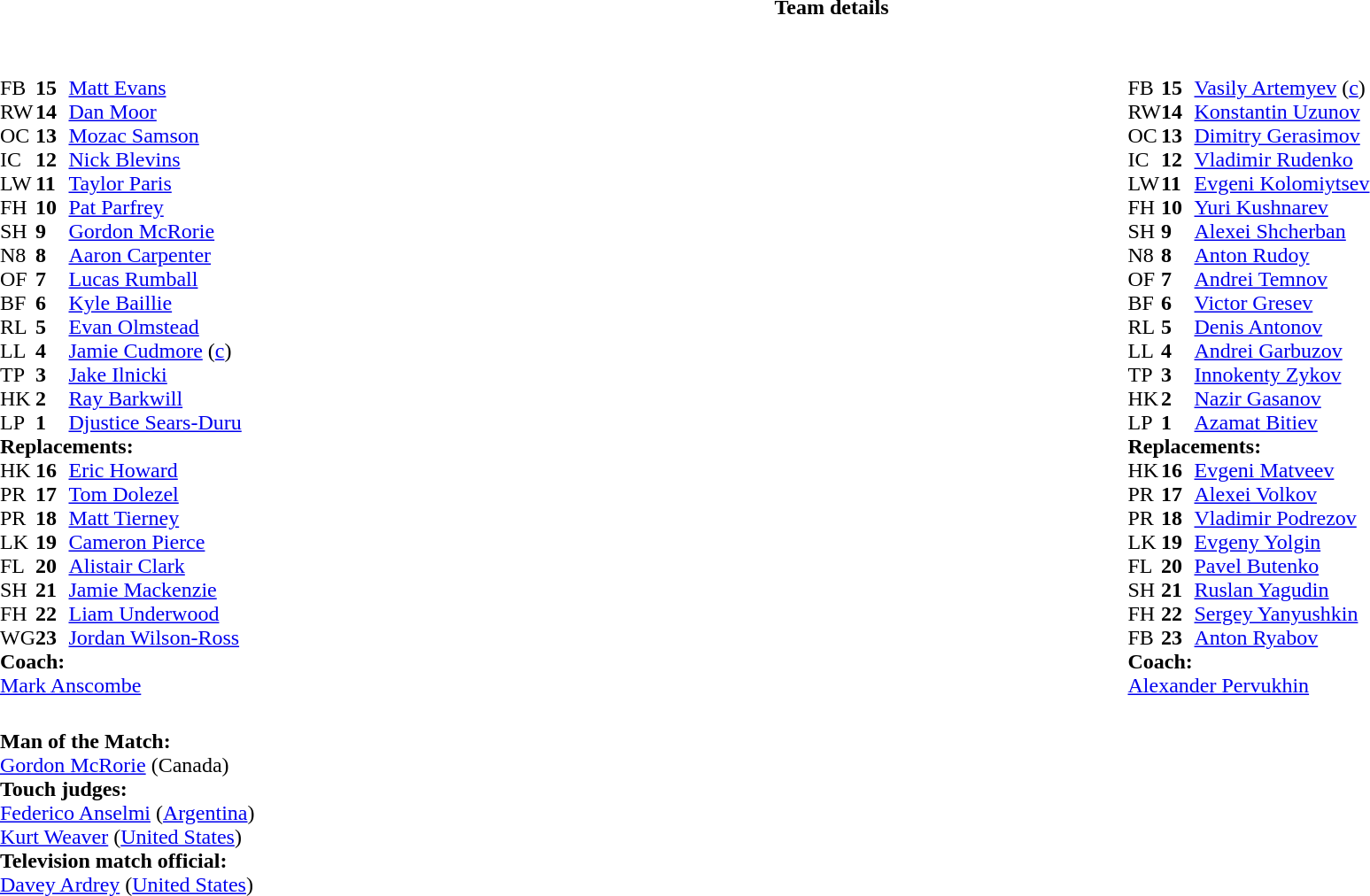<table border="0" width="100%" class="collapsible collapsed">
<tr>
<th>Team details</th>
</tr>
<tr>
<td><br><table style="width:100%;">
<tr>
<td style="vertical-align:top; width:50%"><br><table cellspacing="0" cellpadding="0">
<tr>
<th width="25"></th>
<th width="25"></th>
</tr>
<tr>
<td>FB</td>
<td><strong>15</strong></td>
<td><a href='#'>Matt Evans</a></td>
</tr>
<tr>
<td>RW</td>
<td><strong>14</strong></td>
<td><a href='#'>Dan Moor</a></td>
</tr>
<tr>
<td>OC</td>
<td><strong>13</strong></td>
<td><a href='#'>Mozac Samson</a></td>
</tr>
<tr>
<td>IC</td>
<td><strong>12</strong></td>
<td><a href='#'>Nick Blevins</a></td>
</tr>
<tr>
<td>LW</td>
<td><strong>11</strong></td>
<td><a href='#'>Taylor Paris</a></td>
<td></td>
<td></td>
</tr>
<tr>
<td>FH</td>
<td><strong>10</strong></td>
<td><a href='#'>Pat Parfrey</a></td>
<td></td>
<td></td>
</tr>
<tr>
<td>SH</td>
<td><strong>9</strong></td>
<td><a href='#'>Gordon McRorie</a></td>
</tr>
<tr>
<td>N8</td>
<td><strong>8</strong></td>
<td><a href='#'>Aaron Carpenter</a></td>
</tr>
<tr>
<td>OF</td>
<td><strong>7</strong></td>
<td><a href='#'>Lucas Rumball</a></td>
<td></td>
<td></td>
</tr>
<tr>
<td>BF</td>
<td><strong>6</strong></td>
<td><a href='#'>Kyle Baillie</a></td>
</tr>
<tr>
<td>RL</td>
<td><strong>5</strong></td>
<td><a href='#'>Evan Olmstead</a></td>
</tr>
<tr>
<td>LL</td>
<td><strong>4</strong></td>
<td><a href='#'>Jamie Cudmore</a> (<a href='#'>c</a>)</td>
<td></td>
<td></td>
</tr>
<tr>
<td>TP</td>
<td><strong>3</strong></td>
<td><a href='#'>Jake Ilnicki</a></td>
<td></td>
<td></td>
</tr>
<tr>
<td>HK</td>
<td><strong>2</strong></td>
<td><a href='#'>Ray Barkwill</a></td>
<td></td>
<td></td>
</tr>
<tr>
<td>LP</td>
<td><strong>1</strong></td>
<td><a href='#'>Djustice Sears-Duru</a></td>
<td></td>
<td></td>
</tr>
<tr>
<td colspan=3><strong>Replacements:</strong></td>
</tr>
<tr>
<td>HK</td>
<td><strong>16</strong></td>
<td><a href='#'>Eric Howard</a></td>
<td></td>
<td></td>
</tr>
<tr>
<td>PR</td>
<td><strong>17</strong></td>
<td><a href='#'>Tom Dolezel</a></td>
<td></td>
<td></td>
<td></td>
</tr>
<tr>
<td>PR</td>
<td><strong>18</strong></td>
<td><a href='#'>Matt Tierney</a></td>
<td></td>
<td></td>
</tr>
<tr>
<td>LK</td>
<td><strong>19</strong></td>
<td><a href='#'>Cameron Pierce</a></td>
<td></td>
<td></td>
<td></td>
</tr>
<tr>
<td>FL</td>
<td><strong>20</strong></td>
<td><a href='#'>Alistair Clark</a></td>
<td></td>
<td></td>
</tr>
<tr>
<td>SH</td>
<td><strong>21</strong></td>
<td><a href='#'>Jamie Mackenzie</a></td>
<td></td>
<td></td>
</tr>
<tr>
<td>FH</td>
<td><strong>22</strong></td>
<td><a href='#'>Liam Underwood</a></td>
<td></td>
<td></td>
</tr>
<tr>
<td>WG</td>
<td><strong>23</strong></td>
<td><a href='#'>Jordan Wilson-Ross</a></td>
<td></td>
<td></td>
</tr>
<tr>
<td colspan=3><strong>Coach:</strong></td>
</tr>
<tr>
<td colspan="4"> <a href='#'>Mark Anscombe</a></td>
</tr>
</table>
</td>
<td style="vertical-align:top; width:50%"><br><table cellspacing="0" cellpadding="0" style="margin:auto">
<tr>
<th width="25"></th>
<th width="25"></th>
</tr>
<tr>
<td>FB</td>
<td><strong>15</strong></td>
<td><a href='#'>Vasily Artemyev</a> (<a href='#'>c</a>)</td>
</tr>
<tr>
<td>RW</td>
<td><strong>14</strong></td>
<td><a href='#'>Konstantin Uzunov</a></td>
</tr>
<tr>
<td>OC</td>
<td><strong>13</strong></td>
<td><a href='#'>Dimitry Gerasimov</a></td>
<td></td>
<td></td>
</tr>
<tr>
<td>IC</td>
<td><strong>12</strong></td>
<td><a href='#'>Vladimir Rudenko</a></td>
</tr>
<tr>
<td>LW</td>
<td><strong>11</strong></td>
<td><a href='#'>Evgeni Kolomiytsev</a></td>
</tr>
<tr>
<td>FH</td>
<td><strong>10</strong></td>
<td><a href='#'>Yuri Kushnarev</a></td>
<td></td>
<td></td>
</tr>
<tr>
<td>SH</td>
<td><strong>9</strong></td>
<td><a href='#'>Alexei Shcherban</a></td>
<td></td>
<td></td>
</tr>
<tr>
<td>N8</td>
<td><strong>8</strong></td>
<td><a href='#'>Anton Rudoy</a></td>
</tr>
<tr>
<td>OF</td>
<td><strong>7</strong></td>
<td><a href='#'>Andrei Temnov</a></td>
<td></td>
<td></td>
</tr>
<tr>
<td>BF</td>
<td><strong>6</strong></td>
<td><a href='#'>Victor Gresev</a></td>
</tr>
<tr>
<td>RL</td>
<td><strong>5</strong></td>
<td><a href='#'>Denis Antonov</a></td>
<td></td>
<td></td>
</tr>
<tr>
<td>LL</td>
<td><strong>4</strong></td>
<td><a href='#'>Andrei Garbuzov</a></td>
</tr>
<tr>
<td>TP</td>
<td><strong>3</strong></td>
<td><a href='#'>Innokenty Zykov</a></td>
<td></td>
<td></td>
</tr>
<tr>
<td>HK</td>
<td><strong>2</strong></td>
<td><a href='#'>Nazir Gasanov</a></td>
<td></td>
<td></td>
</tr>
<tr>
<td>LP</td>
<td><strong>1</strong></td>
<td><a href='#'>Azamat Bitiev</a></td>
<td></td>
<td></td>
</tr>
<tr>
<td colspan=3><strong>Replacements:</strong></td>
</tr>
<tr>
<td>HK</td>
<td><strong>16</strong></td>
<td><a href='#'>Evgeni Matveev</a></td>
<td></td>
<td></td>
</tr>
<tr>
<td>PR</td>
<td><strong>17</strong></td>
<td><a href='#'>Alexei Volkov</a></td>
<td></td>
<td></td>
</tr>
<tr>
<td>PR</td>
<td><strong>18</strong></td>
<td><a href='#'>Vladimir Podrezov</a></td>
<td></td>
<td></td>
</tr>
<tr>
<td>LK</td>
<td><strong>19</strong></td>
<td><a href='#'>Evgeny Yolgin</a></td>
<td></td>
<td></td>
</tr>
<tr>
<td>FL</td>
<td><strong>20</strong></td>
<td><a href='#'>Pavel Butenko</a></td>
<td></td>
<td></td>
</tr>
<tr>
<td>SH</td>
<td><strong>21</strong></td>
<td><a href='#'>Ruslan Yagudin</a></td>
<td></td>
<td></td>
</tr>
<tr>
<td>FH</td>
<td><strong>22</strong></td>
<td><a href='#'>Sergey Yanyushkin</a></td>
<td></td>
<td></td>
</tr>
<tr>
<td>FB</td>
<td><strong>23</strong></td>
<td><a href='#'>Anton Ryabov</a></td>
<td></td>
<td></td>
</tr>
<tr>
<td colspan=3><strong>Coach:</strong></td>
</tr>
<tr>
<td colspan="4"> <a href='#'>Alexander Pervukhin</a></td>
</tr>
</table>
</td>
</tr>
</table>
<table style="width:100%">
<tr>
<td><br><strong>Man of the Match:</strong>
<br><a href='#'>Gordon McRorie</a> (Canada)<br><strong>Touch judges:</strong>
<br><a href='#'>Federico Anselmi</a> (<a href='#'>Argentina</a>)
<br><a href='#'>Kurt Weaver</a> (<a href='#'>United States</a>)
<br><strong>Television match official:</strong>
<br><a href='#'>Davey Ardrey</a> (<a href='#'>United States</a>)</td>
</tr>
</table>
</td>
</tr>
</table>
